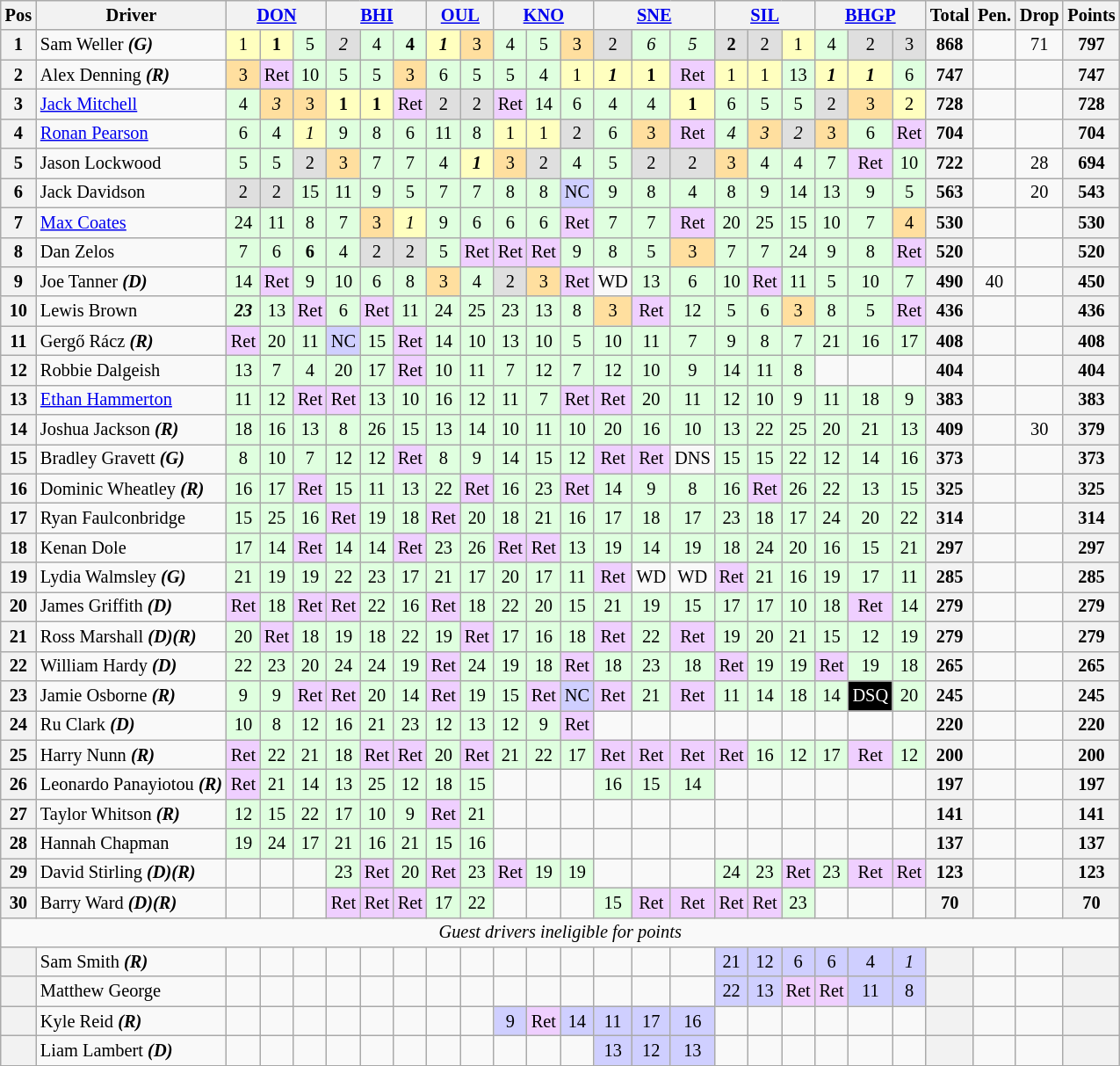<table class="wikitable" style="font-size: 85%; text-align: center;">
<tr valign="top">
<th valign="middle">Pos</th>
<th valign="middle">Driver</th>
<th colspan=3><a href='#'>DON</a></th>
<th colspan=3><a href='#'>BHI</a></th>
<th colspan=2><a href='#'>OUL</a></th>
<th colspan=3><a href='#'>KNO</a></th>
<th colspan=3><a href='#'>SNE</a></th>
<th colspan=3><a href='#'>SIL</a></th>
<th colspan=3><a href='#'>BHGP</a></th>
<th valign=middle>Total</th>
<th valign=middle>Pen.</th>
<th valign=middle>Drop</th>
<th valign=middle>Points</th>
</tr>
<tr>
<th>1</th>
<td align=left> Sam Weller <strong><em>(G)</em></strong></td>
<td style="background:#ffffbf;">1</td>
<td style="background:#ffffbf;"><strong>1</strong></td>
<td style="background:#dfffdf;">5</td>
<td style="background:#dfdfdf;"><em>2</em></td>
<td style="background:#dfffdf;">4</td>
<td style="background:#dfffdf;"><strong>4</strong></td>
<td style="background:#ffffbf;"><strong><em>1</em></strong></td>
<td style="background:#ffdf9f;">3</td>
<td style="background:#dfffdf;">4</td>
<td style="background:#dfffdf;">5</td>
<td style="background:#ffdf9f;">3</td>
<td style="background:#dfdfdf;">2</td>
<td style="background:#dfffdf;"><em>6</em></td>
<td style="background:#dfffdf;"><em>5</em></td>
<td style="background:#dfdfdf;"><strong>2</strong></td>
<td style="background:#dfdfdf;">2</td>
<td style="background:#ffffbf;">1</td>
<td style="background:#dfffdf;">4</td>
<td style="background:#dfdfdf;">2</td>
<td style="background:#dfdfdf;">3</td>
<th>868</th>
<td></td>
<td>71</td>
<th>797</th>
</tr>
<tr>
<th>2</th>
<td align=left> Alex Denning <strong><em>(R)</em></strong></td>
<td style="background:#ffdf9f;">3</td>
<td style="background:#efcfff;">Ret</td>
<td style="background:#dfffdf;">10</td>
<td style="background:#dfffdf;">5</td>
<td style="background:#dfffdf;">5</td>
<td style="background:#ffdf9f;">3</td>
<td style="background:#dfffdf;">6</td>
<td style="background:#dfffdf;">5</td>
<td style="background:#dfffdf;">5</td>
<td style="background:#dfffdf;">4</td>
<td style="background:#ffffbf;">1</td>
<td style="background:#ffffbf;"><strong><em>1</em></strong></td>
<td style="background:#ffffbf;"><strong>1</strong></td>
<td style="background:#efcfff;">Ret</td>
<td style="background:#ffffbf;">1</td>
<td style="background:#ffffbf;">1</td>
<td style="background:#dfffdf;">13</td>
<td style="background:#ffffbf;"><strong><em>1</em></strong></td>
<td style="background:#ffffbf;"><strong><em>1</em></strong></td>
<td style="background:#dfffdf;">6</td>
<th>747</th>
<td></td>
<td></td>
<th>747</th>
</tr>
<tr>
<th>3</th>
<td align=left> <a href='#'>Jack Mitchell</a></td>
<td style="background:#dfffdf;">4</td>
<td style="background:#ffdf9f;"><em>3</em></td>
<td style="background:#ffdf9f;">3</td>
<td style="background:#ffffbf;"><strong>1</strong></td>
<td style="background:#ffffbf;"><strong>1</strong></td>
<td style="background:#efcfff;">Ret</td>
<td style="background:#dfdfdf;">2</td>
<td style="background:#dfdfdf;">2</td>
<td style="background:#efcfff;">Ret</td>
<td style="background:#dfffdf;">14</td>
<td style="background:#dfffdf;">6</td>
<td style="background:#dfffdf;">4</td>
<td style="background:#dfffdf;">4</td>
<td style="background:#ffffbf;"><strong>1</strong></td>
<td style="background:#dfffdf;">6</td>
<td style="background:#dfffdf;">5</td>
<td style="background:#dfffdf;">5</td>
<td style="background:#dfdfdf;">2</td>
<td style="background:#ffdf9f;">3</td>
<td style="background:#ffffbf;">2</td>
<th>728</th>
<td></td>
<td></td>
<th>728</th>
</tr>
<tr>
<th>4</th>
<td align=left> <a href='#'>Ronan Pearson</a></td>
<td style="background:#dfffdf;">6</td>
<td style="background:#dfffdf;">4</td>
<td style="background:#ffffbf;"><em>1</em></td>
<td style="background:#dfffdf;">9</td>
<td style="background:#dfffdf;">8</td>
<td style="background:#dfffdf;">6</td>
<td style="background:#dfffdf;">11</td>
<td style="background:#dfffdf;">8</td>
<td style="background:#ffffbf;">1</td>
<td style="background:#ffffbf;">1</td>
<td style="background:#dfdfdf;">2</td>
<td style="background:#dfffdf;">6</td>
<td style="background:#ffdf9f;">3</td>
<td style="background:#efcfff;">Ret</td>
<td style="background:#dfffdf;"><em>4</em></td>
<td style="background:#ffdf9f;"><em>3</em></td>
<td style="background:#dfdfdf;"><em>2</em></td>
<td style="background:#ffdf9f;">3</td>
<td style="background:#dfffdf;">6</td>
<td style="background:#efcfff;">Ret</td>
<th>704</th>
<td></td>
<td></td>
<th>704</th>
</tr>
<tr>
<th>5</th>
<td align=left> Jason Lockwood</td>
<td style="background:#dfffdf;">5</td>
<td style="background:#dfffdf;">5</td>
<td style="background:#dfdfdf;">2</td>
<td style="background:#ffdf9f;">3</td>
<td style="background:#dfffdf;">7</td>
<td style="background:#dfffdf;">7</td>
<td style="background:#dfffdf;">4</td>
<td style="background:#ffffbf;"><strong><em>1</em></strong></td>
<td style="background:#ffdf9f;">3</td>
<td style="background:#dfdfdf;">2</td>
<td style="background:#dfffdf;">4</td>
<td style="background:#dfffdf;">5</td>
<td style="background:#dfdfdf;">2</td>
<td style="background:#dfdfdf;">2</td>
<td style="background:#ffdf9f;">3</td>
<td style="background:#dfffdf;">4</td>
<td style="background:#dfffdf;">4</td>
<td style="background:#dfffdf;">7</td>
<td style="background:#efcfff;">Ret</td>
<td style="background:#dfffdf;">10</td>
<th>722</th>
<td></td>
<td>28</td>
<th>694</th>
</tr>
<tr>
<th>6</th>
<td align=left> Jack Davidson</td>
<td style="background:#dfdfdf;">2</td>
<td style="background:#dfdfdf;">2</td>
<td style="background:#dfffdf;">15</td>
<td style="background:#dfffdf;">11</td>
<td style="background:#dfffdf;">9</td>
<td style="background:#dfffdf;">5</td>
<td style="background:#dfffdf;">7</td>
<td style="background:#dfffdf;">7</td>
<td style="background:#dfffdf;">8</td>
<td style="background:#dfffdf;">8</td>
<td style="background:#cfcfff;">NC</td>
<td style="background:#dfffdf;">9</td>
<td style="background:#dfffdf;">8</td>
<td style="background:#dfffdf;">4</td>
<td style="background:#dfffdf;">8</td>
<td style="background:#dfffdf;">9</td>
<td style="background:#dfffdf;">14</td>
<td style="background:#dfffdf;">13</td>
<td style="background:#dfffdf;">9</td>
<td style="background:#dfffdf;">5</td>
<th>563</th>
<td></td>
<td>20</td>
<th>543</th>
</tr>
<tr>
<th>7</th>
<td align=left> <a href='#'>Max Coates</a></td>
<td style="background:#dfffdf;">24</td>
<td style="background:#dfffdf;">11</td>
<td style="background:#dfffdf;">8</td>
<td style="background:#dfffdf;">7</td>
<td style="background:#ffdf9f;">3</td>
<td style="background:#ffffbf;"><em>1</em></td>
<td style="background:#dfffdf;">9</td>
<td style="background:#dfffdf;">6</td>
<td style="background:#dfffdf;">6</td>
<td style="background:#dfffdf;">6</td>
<td style="background:#efcfff;">Ret</td>
<td style="background:#dfffdf;">7</td>
<td style="background:#dfffdf;">7</td>
<td style="background:#efcfff;">Ret</td>
<td style="background:#dfffdf;">20</td>
<td style="background:#dfffdf;">25</td>
<td style="background:#dfffdf;">15</td>
<td style="background:#dfffdf;">10</td>
<td style="background:#dfffdf;">7</td>
<td style="background:#ffdf9f;">4</td>
<th>530</th>
<td></td>
<td></td>
<th>530</th>
</tr>
<tr>
<th>8</th>
<td align=left> Dan Zelos</td>
<td style="background:#dfffdf;">7</td>
<td style="background:#dfffdf;">6</td>
<td style="background:#dfffdf;"><strong>6</strong></td>
<td style="background:#dfffdf;">4</td>
<td style="background:#dfdfdf;">2</td>
<td style="background:#dfdfdf;">2</td>
<td style="background:#dfffdf;">5</td>
<td style="background:#efcfff;">Ret</td>
<td style="background:#efcfff;">Ret</td>
<td style="background:#efcfff;">Ret</td>
<td style="background:#dfffdf;">9</td>
<td style="background:#dfffdf;">8</td>
<td style="background:#dfffdf;">5</td>
<td style="background:#ffdf9f;">3</td>
<td style="background:#dfffdf;">7</td>
<td style="background:#dfffdf;">7</td>
<td style="background:#dfffdf;">24</td>
<td style="background:#dfffdf;">9</td>
<td style="background:#dfffdf;">8</td>
<td style="background:#efcfff;">Ret</td>
<th>520</th>
<td></td>
<td></td>
<th>520</th>
</tr>
<tr>
<th>9</th>
<td align=left> Joe Tanner <strong><em>(D)</em></strong></td>
<td style="background:#dfffdf;">14</td>
<td style="background:#efcfff;">Ret</td>
<td style="background:#dfffdf;">9</td>
<td style="background:#dfffdf;">10</td>
<td style="background:#dfffdf;">6</td>
<td style="background:#dfffdf;">8</td>
<td style="background:#ffdf9f;">3</td>
<td style="background:#dfffdf;">4</td>
<td style="background:#dfdfdf;">2</td>
<td style="background:#ffdf9f;">3</td>
<td style="background:#efcfff;">Ret</td>
<td>WD</td>
<td style="background:#dfffdf;">13</td>
<td style="background:#dfffdf;">6</td>
<td style="background:#dfffdf;">10</td>
<td style="background:#efcfff;">Ret</td>
<td style="background:#dfffdf;">11</td>
<td style="background:#dfffdf;">5</td>
<td style="background:#dfffdf;">10</td>
<td style="background:#dfffdf;">7</td>
<th>490</th>
<td>40</td>
<td></td>
<th>450</th>
</tr>
<tr>
<th>10</th>
<td align=left> Lewis Brown</td>
<td style="background:#dfffdf;"><strong><em>23</em></strong></td>
<td style="background:#dfffdf;">13</td>
<td style="background:#efcfff;">Ret</td>
<td style="background:#dfffdf;">6</td>
<td style="background:#efcfff;">Ret</td>
<td style="background:#dfffdf;">11</td>
<td style="background:#dfffdf;">24</td>
<td style="background:#dfffdf;">25</td>
<td style="background:#dfffdf;">23</td>
<td style="background:#dfffdf;">13</td>
<td style="background:#dfffdf;">8</td>
<td style="background:#ffdf9f;">3</td>
<td style="background:#efcfff;">Ret</td>
<td style="background:#dfffdf;">12</td>
<td style="background:#dfffdf;">5</td>
<td style="background:#dfffdf;">6</td>
<td style="background:#ffdf9f;">3</td>
<td style="background:#dfffdf;">8</td>
<td style="background:#dfffdf;">5</td>
<td style="background:#efcfff;">Ret</td>
<th>436</th>
<td></td>
<td></td>
<th>436</th>
</tr>
<tr>
<th>11</th>
<td align=left nowrap> Gergő Rácz <strong><em>(R)</em></strong></td>
<td style="background:#efcfff;">Ret</td>
<td style="background:#dfffdf;">20</td>
<td style="background:#dfffdf;">11</td>
<td style="background:#cfcfff;">NC</td>
<td style="background:#dfffdf;">15</td>
<td style="background:#efcfff;">Ret</td>
<td style="background:#dfffdf;">14</td>
<td style="background:#dfffdf;">10</td>
<td style="background:#dfffdf;">13</td>
<td style="background:#dfffdf;">10</td>
<td style="background:#dfffdf;">5</td>
<td style="background:#dfffdf;">10</td>
<td style="background:#dfffdf;">11</td>
<td style="background:#dfffdf;">7</td>
<td style="background:#dfffdf;">9</td>
<td style="background:#dfffdf;">8</td>
<td style="background:#dfffdf;">7</td>
<td style="background:#dfffdf;">21</td>
<td style="background:#dfffdf;">16</td>
<td style="background:#dfffdf;">17</td>
<th>408</th>
<td></td>
<td></td>
<th>408</th>
</tr>
<tr>
<th>12</th>
<td align=left> Robbie Dalgeish</td>
<td style="background:#dfffdf;">13</td>
<td style="background:#dfffdf;">7</td>
<td style="background:#dfffdf;">4</td>
<td style="background:#dfffdf;">20</td>
<td style="background:#dfffdf;">17</td>
<td style="background:#efcfff;">Ret</td>
<td style="background:#dfffdf;">10</td>
<td style="background:#dfffdf;">11</td>
<td style="background:#dfffdf;">7</td>
<td style="background:#dfffdf;">12</td>
<td style="background:#dfffdf;">7</td>
<td style="background:#dfffdf;">12</td>
<td style="background:#dfffdf;">10</td>
<td style="background:#dfffdf;">9</td>
<td style="background:#dfffdf;">14</td>
<td style="background:#dfffdf;">11</td>
<td style="background:#dfffdf;">8</td>
<td></td>
<td></td>
<td></td>
<th>404</th>
<td></td>
<td></td>
<th>404</th>
</tr>
<tr>
<th>13</th>
<td align=left> <a href='#'>Ethan Hammerton</a></td>
<td style="background:#dfffdf;">11</td>
<td style="background:#dfffdf;">12</td>
<td style="background:#efcfff;">Ret</td>
<td style="background:#efcfff;">Ret</td>
<td style="background:#dfffdf;">13</td>
<td style="background:#dfffdf;">10</td>
<td style="background:#dfffdf;">16</td>
<td style="background:#dfffdf;">12</td>
<td style="background:#dfffdf;">11</td>
<td style="background:#dfffdf;">7</td>
<td style="background:#efcfff;">Ret</td>
<td style="background:#efcfff;">Ret</td>
<td style="background:#dfffdf;">20</td>
<td style="background:#dfffdf;">11</td>
<td style="background:#dfffdf;">12</td>
<td style="background:#dfffdf;">10</td>
<td style="background:#dfffdf;">9</td>
<td style="background:#dfffdf;">11</td>
<td style="background:#dfffdf;">18</td>
<td style="background:#dfffdf;">9</td>
<th>383</th>
<td></td>
<td></td>
<th>383</th>
</tr>
<tr>
<th>14</th>
<td align=left> Joshua Jackson <strong><em>(R)</em></strong></td>
<td style="background:#dfffdf;">18</td>
<td style="background:#dfffdf;">16</td>
<td style="background:#dfffdf;">13</td>
<td style="background:#dfffdf;">8</td>
<td style="background:#dfffdf;">26</td>
<td style="background:#dfffdf;">15</td>
<td style="background:#dfffdf;">13</td>
<td style="background:#dfffdf;">14</td>
<td style="background:#dfffdf;">10</td>
<td style="background:#dfffdf;">11</td>
<td style="background:#dfffdf;">10</td>
<td style="background:#dfffdf;">20</td>
<td style="background:#dfffdf;">16</td>
<td style="background:#dfffdf;">10</td>
<td style="background:#dfffdf;">13</td>
<td style="background:#dfffdf;">22</td>
<td style="background:#dfffdf;">25</td>
<td style="background:#dfffdf;">20</td>
<td style="background:#dfffdf;">21</td>
<td style="background:#dfffdf;">13</td>
<th>409</th>
<td></td>
<td>30</td>
<th>379</th>
</tr>
<tr>
<th>15</th>
<td align=left> Bradley Gravett <strong><em>(G)</em></strong></td>
<td style="background:#dfffdf;">8</td>
<td style="background:#dfffdf;">10</td>
<td style="background:#dfffdf;">7</td>
<td style="background:#dfffdf;">12</td>
<td style="background:#dfffdf;">12</td>
<td style="background:#efcfff;">Ret</td>
<td style="background:#dfffdf;">8</td>
<td style="background:#dfffdf;">9</td>
<td style="background:#dfffdf;">14</td>
<td style="background:#dfffdf;">15</td>
<td style="background:#dfffdf;">12</td>
<td style="background:#efcfff;">Ret</td>
<td style="background:#efcfff;">Ret</td>
<td>DNS</td>
<td style="background:#dfffdf;">15</td>
<td style="background:#dfffdf;">15</td>
<td style="background:#dfffdf;">22</td>
<td style="background:#dfffdf;">12</td>
<td style="background:#dfffdf;">14</td>
<td style="background:#dfffdf;">16</td>
<th>373</th>
<td></td>
<td></td>
<th>373</th>
</tr>
<tr>
<th>16</th>
<td align=left> Dominic Wheatley <strong><em>(R)</em></strong></td>
<td style="background:#dfffdf;">16</td>
<td style="background:#dfffdf;">17</td>
<td style="background:#efcfff;">Ret</td>
<td style="background:#dfffdf;">15</td>
<td style="background:#dfffdf;">11</td>
<td style="background:#dfffdf;">13</td>
<td style="background:#dfffdf;">22</td>
<td style="background:#efcfff;">Ret</td>
<td style="background:#dfffdf;">16</td>
<td style="background:#dfffdf;">23</td>
<td style="background:#efcfff;">Ret</td>
<td style="background:#dfffdf;">14</td>
<td style="background:#dfffdf;">9</td>
<td style="background:#dfffdf;">8</td>
<td style="background:#dfffdf;">16</td>
<td style="background:#efcfff;">Ret</td>
<td style="background:#dfffdf;">26</td>
<td style="background:#dfffdf;">22</td>
<td style="background:#dfffdf;">13</td>
<td style="background:#dfffdf;">15</td>
<th>325</th>
<td></td>
<td></td>
<th>325</th>
</tr>
<tr>
<th>17</th>
<td align=left> Ryan Faulconbridge</td>
<td style="background:#dfffdf;">15</td>
<td style="background:#dfffdf;">25</td>
<td style="background:#dfffdf;">16</td>
<td style="background:#efcfff;">Ret</td>
<td style="background:#dfffdf;">19</td>
<td style="background:#dfffdf;">18</td>
<td style="background:#efcfff;">Ret</td>
<td style="background:#dfffdf;">20</td>
<td style="background:#dfffdf;">18</td>
<td style="background:#dfffdf;">21</td>
<td style="background:#dfffdf;">16</td>
<td style="background:#dfffdf;">17</td>
<td style="background:#dfffdf;">18</td>
<td style="background:#dfffdf;">17</td>
<td style="background:#dfffdf;">23</td>
<td style="background:#dfffdf;">18</td>
<td style="background:#dfffdf;">17</td>
<td style="background:#dfffdf;">24</td>
<td style="background:#dfffdf;">20</td>
<td style="background:#dfffdf;">22</td>
<th>314</th>
<td></td>
<td></td>
<th>314</th>
</tr>
<tr>
<th>18</th>
<td align=left> Kenan Dole</td>
<td style="background:#dfffdf;">17</td>
<td style="background:#dfffdf;">14</td>
<td style="background:#efcfff;">Ret</td>
<td style="background:#dfffdf;">14</td>
<td style="background:#dfffdf;">14</td>
<td style="background:#efcfff;">Ret</td>
<td style="background:#dfffdf;">23</td>
<td style="background:#dfffdf;">26</td>
<td style="background:#efcfff;">Ret</td>
<td style="background:#efcfff;">Ret</td>
<td style="background:#dfffdf;">13</td>
<td style="background:#dfffdf;">19</td>
<td style="background:#dfffdf;">14</td>
<td style="background:#dfffdf;">19</td>
<td style="background:#dfffdf;">18</td>
<td style="background:#dfffdf;">24</td>
<td style="background:#dfffdf;">20</td>
<td style="background:#dfffdf;">16</td>
<td style="background:#dfffdf;">15</td>
<td style="background:#dfffdf;">21</td>
<th>297</th>
<td></td>
<td></td>
<th>297</th>
</tr>
<tr>
<th>19</th>
<td align=left> Lydia Walmsley <strong><em>(G)</em></strong></td>
<td style="background:#dfffdf;">21</td>
<td style="background:#dfffdf;">19</td>
<td style="background:#dfffdf;">19</td>
<td style="background:#dfffdf;">22</td>
<td style="background:#dfffdf;">23</td>
<td style="background:#dfffdf;">17</td>
<td style="background:#dfffdf;">21</td>
<td style="background:#dfffdf;">17</td>
<td style="background:#dfffdf;">20</td>
<td style="background:#dfffdf;">17</td>
<td style="background:#dfffdf;">11</td>
<td style="background:#efcfff;">Ret</td>
<td>WD</td>
<td>WD</td>
<td style="background:#efcfff;">Ret</td>
<td style="background:#dfffdf;">21</td>
<td style="background:#dfffdf;">16</td>
<td style="background:#dfffdf;">19</td>
<td style="background:#dfffdf;">17</td>
<td style="background:#dfffdf;">11</td>
<th>285</th>
<td></td>
<td></td>
<th>285</th>
</tr>
<tr>
<th>20</th>
<td align=left> James Griffith <strong><em>(D)</em></strong></td>
<td style="background:#efcfff;">Ret</td>
<td style="background:#dfffdf;">18</td>
<td style="background:#efcfff;">Ret</td>
<td style="background:#efcfff;">Ret</td>
<td style="background:#dfffdf;">22</td>
<td style="background:#dfffdf;">16</td>
<td style="background:#efcfff;">Ret</td>
<td style="background:#dfffdf;">18</td>
<td style="background:#dfffdf;">22</td>
<td style="background:#dfffdf;">20</td>
<td style="background:#dfffdf;">15</td>
<td style="background:#dfffdf;">21</td>
<td style="background:#dfffdf;">19</td>
<td style="background:#dfffdf;">15</td>
<td style="background:#dfffdf;">17</td>
<td style="background:#dfffdf;">17</td>
<td style="background:#dfffdf;">10</td>
<td style="background:#dfffdf;">18</td>
<td style="background:#efcfff;">Ret</td>
<td style="background:#dfffdf;">14</td>
<th>279</th>
<td></td>
<td></td>
<th>279</th>
</tr>
<tr>
<th>21</th>
<td align=left> Ross Marshall <strong><em>(D)(R)</em></strong></td>
<td style="background:#dfffdf;">20</td>
<td style="background:#efcfff;">Ret</td>
<td style="background:#dfffdf;">18</td>
<td style="background:#dfffdf;">19</td>
<td style="background:#dfffdf;">18</td>
<td style="background:#dfffdf;">22</td>
<td style="background:#dfffdf;">19</td>
<td style="background:#efcfff;">Ret</td>
<td style="background:#dfffdf;">17</td>
<td style="background:#dfffdf;">16</td>
<td style="background:#dfffdf;">18</td>
<td style="background:#efcfff;">Ret</td>
<td style="background:#dfffdf;">22</td>
<td style="background:#efcfff;">Ret</td>
<td style="background:#dfffdf;">19</td>
<td style="background:#dfffdf;">20</td>
<td style="background:#dfffdf;">21</td>
<td style="background:#dfffdf;">15</td>
<td style="background:#dfffdf;">12</td>
<td style="background:#dfffdf;">19</td>
<th>279</th>
<td></td>
<td></td>
<th>279</th>
</tr>
<tr>
<th>22</th>
<td align=left> William Hardy <strong><em>(D)</em></strong></td>
<td style="background:#dfffdf;">22</td>
<td style="background:#dfffdf;">23</td>
<td style="background:#dfffdf;">20</td>
<td style="background:#dfffdf;">24</td>
<td style="background:#dfffdf;">24</td>
<td style="background:#dfffdf;">19</td>
<td style="background:#efcfff;">Ret</td>
<td style="background:#dfffdf;">24</td>
<td style="background:#dfffdf;">19</td>
<td style="background:#dfffdf;">18</td>
<td style="background:#efcfff;">Ret</td>
<td style="background:#dfffdf;">18</td>
<td style="background:#dfffdf;">23</td>
<td style="background:#dfffdf;">18</td>
<td style="background:#efcfff;">Ret</td>
<td style="background:#dfffdf;">19</td>
<td style="background:#dfffdf;">19</td>
<td style="background:#efcfff;">Ret</td>
<td style="background:#dfffdf;">19</td>
<td style="background:#dfffdf;">18</td>
<th>265</th>
<td></td>
<td></td>
<th>265</th>
</tr>
<tr>
<th>23</th>
<td align=left> Jamie Osborne <strong><em>(R)</em></strong></td>
<td style="background:#dfffdf;">9</td>
<td style="background:#dfffdf;">9</td>
<td style="background:#efcfff;">Ret</td>
<td style="background:#efcfff;">Ret</td>
<td style="background:#dfffdf;">20</td>
<td style="background:#dfffdf;">14</td>
<td style="background:#efcfff;">Ret</td>
<td style="background:#dfffdf;">19</td>
<td style="background:#dfffdf;">15</td>
<td style="background:#efcfff;">Ret</td>
<td style="background:#cfcfff;">NC</td>
<td style="background:#efcfff;">Ret</td>
<td style="background:#dfffdf;">21</td>
<td style="background:#efcfff;">Ret</td>
<td style="background:#dfffdf;">11</td>
<td style="background:#dfffdf;">14</td>
<td style="background:#dfffdf;">18</td>
<td style="background:#dfffdf;">14</td>
<td style="background:#000000;color:white">DSQ</td>
<td style="background:#dfffdf;">20</td>
<th>245</th>
<td></td>
<td></td>
<th>245</th>
</tr>
<tr>
<th>24</th>
<td align=left> Ru Clark <strong><em>(D)</em></strong></td>
<td style="background:#dfffdf;">10</td>
<td style="background:#dfffdf;">8</td>
<td style="background:#dfffdf;">12</td>
<td style="background:#dfffdf;">16</td>
<td style="background:#dfffdf;">21</td>
<td style="background:#dfffdf;">23</td>
<td style="background:#dfffdf;">12</td>
<td style="background:#dfffdf;">13</td>
<td style="background:#dfffdf;">12</td>
<td style="background:#dfffdf;">9</td>
<td style="background:#efcfff;">Ret</td>
<td></td>
<td></td>
<td></td>
<td></td>
<td></td>
<td></td>
<td></td>
<td></td>
<td></td>
<th>220</th>
<td></td>
<td></td>
<th>220</th>
</tr>
<tr>
<th>25</th>
<td align=left> Harry Nunn <strong><em>(R)</em></strong></td>
<td style="background:#efcfff;">Ret</td>
<td style="background:#dfffdf;">22</td>
<td style="background:#dfffdf;">21</td>
<td style="background:#dfffdf;">18</td>
<td style="background:#efcfff;">Ret</td>
<td style="background:#efcfff;">Ret</td>
<td style="background:#dfffdf;">20</td>
<td style="background:#efcfff;">Ret</td>
<td style="background:#dfffdf;">21</td>
<td style="background:#dfffdf;">22</td>
<td style="background:#dfffdf;">17</td>
<td style="background:#efcfff;">Ret</td>
<td style="background:#efcfff;">Ret</td>
<td style="background:#efcfff;">Ret</td>
<td style="background:#efcfff;">Ret</td>
<td style="background:#dfffdf;">16</td>
<td style="background:#dfffdf;">12</td>
<td style="background:#dfffdf;">17</td>
<td style="background:#efcfff;">Ret</td>
<td style="background:#dfffdf;">12</td>
<th>200</th>
<td></td>
<td></td>
<th>200</th>
</tr>
<tr>
<th>26</th>
<td align=left nowrap> Leonardo Panayiotou <strong><em>(R)</em></strong></td>
<td style="background:#efcfff;">Ret</td>
<td style="background:#dfffdf;">21</td>
<td style="background:#dfffdf;">14</td>
<td style="background:#dfffdf;">13</td>
<td style="background:#dfffdf;">25</td>
<td style="background:#dfffdf;">12</td>
<td style="background:#dfffdf;">18</td>
<td style="background:#dfffdf;">15</td>
<td></td>
<td></td>
<td></td>
<td style="background:#dfffdf;">16</td>
<td style="background:#dfffdf;">15</td>
<td style="background:#dfffdf;">14</td>
<td></td>
<td></td>
<td></td>
<td></td>
<td></td>
<td></td>
<th>197</th>
<td></td>
<td></td>
<th>197</th>
</tr>
<tr>
<th>27</th>
<td align=left> Taylor Whitson <strong><em>(R)</em></strong></td>
<td style="background:#dfffdf;">12</td>
<td style="background:#dfffdf;">15</td>
<td style="background:#dfffdf;">22</td>
<td style="background:#dfffdf;">17</td>
<td style="background:#dfffdf;">10</td>
<td style="background:#dfffdf;">9</td>
<td style="background:#efcfff;">Ret</td>
<td style="background:#dfffdf;">21</td>
<td></td>
<td></td>
<td></td>
<td></td>
<td></td>
<td></td>
<td></td>
<td></td>
<td></td>
<td></td>
<td></td>
<td></td>
<th>141</th>
<td></td>
<td></td>
<th>141</th>
</tr>
<tr>
<th>28</th>
<td align=left> Hannah Chapman</td>
<td style="background:#dfffdf;">19</td>
<td style="background:#dfffdf;">24</td>
<td style="background:#dfffdf;">17</td>
<td style="background:#dfffdf;">21</td>
<td style="background:#dfffdf;">16</td>
<td style="background:#dfffdf;">21</td>
<td style="background:#dfffdf;">15</td>
<td style="background:#dfffdf;">16</td>
<td></td>
<td></td>
<td></td>
<td></td>
<td></td>
<td></td>
<td></td>
<td></td>
<td></td>
<td></td>
<td></td>
<td></td>
<th>137</th>
<td></td>
<td></td>
<th>137</th>
</tr>
<tr>
<th>29</th>
<td align=left> David Stirling <strong><em>(D)(R)</em></strong></td>
<td></td>
<td></td>
<td></td>
<td style="background:#dfffdf;">23</td>
<td style="background:#efcfff;">Ret</td>
<td style="background:#dfffdf;">20</td>
<td style="background:#efcfff;">Ret</td>
<td style="background:#dfffdf;">23</td>
<td style="background:#efcfff;">Ret</td>
<td style="background:#dfffdf;">19</td>
<td style="background:#dfffdf;">19</td>
<td></td>
<td></td>
<td></td>
<td style="background:#dfffdf;">24</td>
<td style="background:#dfffdf;">23</td>
<td style="background:#efcfff;">Ret</td>
<td style="background:#dfffdf;">23</td>
<td style="background:#efcfff;">Ret</td>
<td style="background:#efcfff;">Ret</td>
<th>123</th>
<td></td>
<td></td>
<th>123</th>
</tr>
<tr>
<th>30</th>
<td align=left> Barry Ward <strong><em>(D)(R)</em></strong></td>
<td></td>
<td></td>
<td></td>
<td style="background:#efcfff;">Ret</td>
<td style="background:#efcfff;">Ret</td>
<td style="background:#efcfff;">Ret</td>
<td style="background:#dfffdf;">17</td>
<td style="background:#dfffdf;">22</td>
<td></td>
<td></td>
<td></td>
<td style="background:#dfffdf;">15</td>
<td style="background:#efcfff;">Ret</td>
<td style="background:#efcfff;">Ret</td>
<td style="background:#efcfff;">Ret</td>
<td style="background:#efcfff;">Ret</td>
<td style="background:#dfffdf;">23</td>
<td></td>
<td></td>
<td></td>
<th>70</th>
<td></td>
<td></td>
<th>70</th>
</tr>
<tr>
<td colspan=26><em>Guest drivers ineligible for points</em></td>
</tr>
<tr>
<th></th>
<td align=left> Sam Smith <strong><em>(R)</em></strong></td>
<td></td>
<td></td>
<td></td>
<td></td>
<td></td>
<td></td>
<td></td>
<td></td>
<td></td>
<td></td>
<td></td>
<td></td>
<td></td>
<td></td>
<td style="background:#cfcfff;">21</td>
<td style="background:#cfcfff;">12</td>
<td style="background:#cfcfff;">6</td>
<td style="background:#cfcfff;">6</td>
<td style="background:#cfcfff;">4</td>
<td style="background:#cfcfff;"><em>1</em></td>
<th></th>
<td></td>
<td></td>
<th></th>
</tr>
<tr>
<th></th>
<td align=left> Matthew George</td>
<td></td>
<td></td>
<td></td>
<td></td>
<td></td>
<td></td>
<td></td>
<td></td>
<td></td>
<td></td>
<td></td>
<td></td>
<td></td>
<td></td>
<td style="background:#cfcfff;">22</td>
<td style="background:#cfcfff;">13</td>
<td style="background:#efcfff;">Ret</td>
<td style="background:#efcfff;">Ret</td>
<td style="background:#cfcfff;">11</td>
<td style="background:#cfcfff;">8</td>
<th></th>
<td></td>
<td></td>
<th></th>
</tr>
<tr>
<th></th>
<td align=left> Kyle Reid <strong><em>(R)</em></strong></td>
<td></td>
<td></td>
<td></td>
<td></td>
<td></td>
<td></td>
<td></td>
<td></td>
<td style="background:#cfcfff;">9</td>
<td style="background:#efcfff;">Ret</td>
<td style="background:#cfcfff;">14</td>
<td style="background:#cfcfff;">11</td>
<td style="background:#cfcfff;">17</td>
<td style="background:#cfcfff;">16</td>
<td></td>
<td></td>
<td></td>
<td></td>
<td></td>
<td></td>
<th></th>
<td></td>
<td></td>
<th></th>
</tr>
<tr>
<th></th>
<td align=left> Liam Lambert <strong><em>(D)</em></strong></td>
<td></td>
<td></td>
<td></td>
<td></td>
<td></td>
<td></td>
<td></td>
<td></td>
<td></td>
<td></td>
<td></td>
<td style="background:#cfcfff;">13</td>
<td style="background:#cfcfff;">12</td>
<td style="background:#cfcfff;">13</td>
<td></td>
<td></td>
<td></td>
<td></td>
<td></td>
<td></td>
<th></th>
<td></td>
<td></td>
<th></th>
</tr>
<tr>
</tr>
</table>
